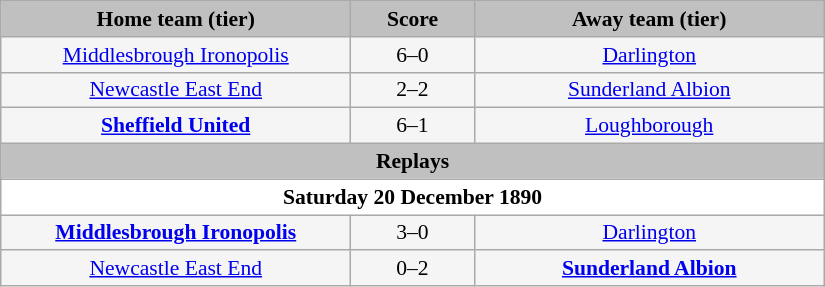<table class="wikitable" style="width: 550px; background:WhiteSmoke; text-align:center; font-size:90%">
<tr>
<td scope="col" style="width: 42.50%; background:silver;"><strong>Home team (tier)</strong></td>
<td scope="col" style="width: 15.00%; background:silver;"><strong>Score</strong></td>
<td scope="col" style="width: 42.50%; background:silver;"><strong>Away team (tier)</strong></td>
</tr>
<tr>
<td><a href='#'>Middlesbrough Ironopolis</a></td>
<td>6–0</td>
<td><a href='#'>Darlington</a></td>
</tr>
<tr>
<td><a href='#'>Newcastle East End</a></td>
<td>2–2</td>
<td><a href='#'>Sunderland Albion</a></td>
</tr>
<tr>
<td><strong><a href='#'>Sheffield United</a></strong></td>
<td>6–1</td>
<td><a href='#'>Loughborough</a></td>
</tr>
<tr>
<td colspan="3" style= background:Silver><strong>Replays</strong></td>
</tr>
<tr>
<td colspan="3" style= background:White><strong>Saturday 20 December 1890</strong></td>
</tr>
<tr>
<td><strong><a href='#'>Middlesbrough Ironopolis</a></strong></td>
<td>3–0</td>
<td><a href='#'>Darlington</a></td>
</tr>
<tr>
<td><a href='#'>Newcastle East End</a></td>
<td>0–2</td>
<td><strong><a href='#'>Sunderland Albion</a></strong></td>
</tr>
</table>
